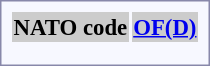<table style="border:1px solid #8888aa; background-color:#f7f8ff; padding:5px; font-size:95%; margin: 0px 12px 12px 0px;">
<tr style="background-color:#CCCCCC;">
<th>NATO code</th>
<th><a href='#'>OF(D)</a></th>
</tr>
<tr style="text-align:center;">
<td rowspan=2><strong> </strong></td>
<td></td>
</tr>
<tr style="text-align:center;">
<td></td>
</tr>
</table>
